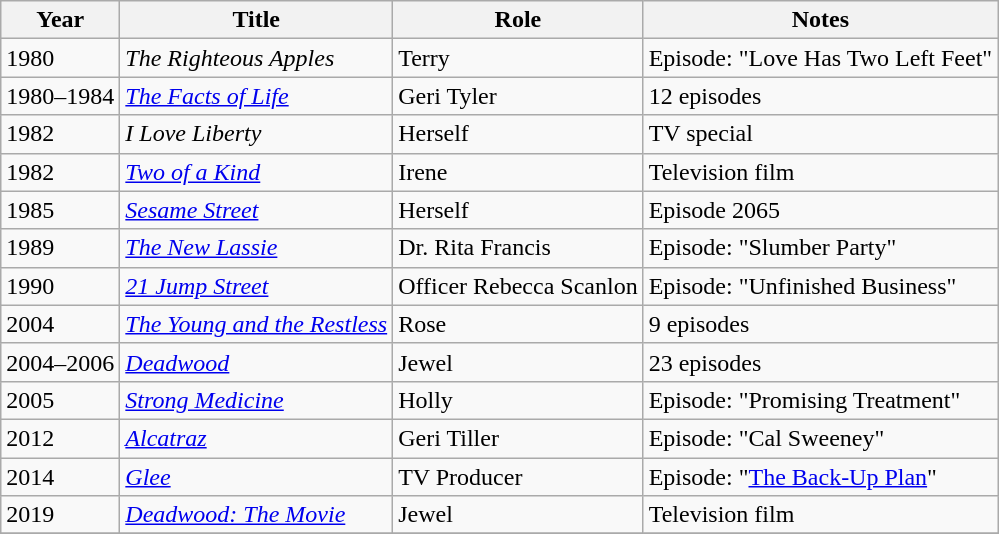<table class="wikitable sortable">
<tr>
<th>Year</th>
<th>Title</th>
<th>Role</th>
<th>Notes</th>
</tr>
<tr>
<td>1980</td>
<td><em>The Righteous Apples</em></td>
<td>Terry</td>
<td>Episode: "Love Has Two Left Feet"</td>
</tr>
<tr>
<td>1980–1984</td>
<td><em><a href='#'>The Facts of Life</a></em></td>
<td>Geri Tyler</td>
<td>12 episodes</td>
</tr>
<tr>
<td>1982</td>
<td><em>I Love Liberty</em></td>
<td>Herself</td>
<td>TV special</td>
</tr>
<tr>
<td>1982</td>
<td><em><a href='#'>Two of a Kind</a></em></td>
<td>Irene</td>
<td>Television film</td>
</tr>
<tr>
<td>1985</td>
<td><em><a href='#'>Sesame Street</a></em></td>
<td>Herself</td>
<td>Episode 2065</td>
</tr>
<tr>
<td>1989</td>
<td><em><a href='#'>The New Lassie</a></em></td>
<td>Dr. Rita Francis</td>
<td>Episode: "Slumber Party"</td>
</tr>
<tr>
<td>1990</td>
<td><em><a href='#'>21 Jump Street</a></em></td>
<td>Officer Rebecca Scanlon</td>
<td>Episode: "Unfinished Business"</td>
</tr>
<tr>
<td>2004</td>
<td><em><a href='#'>The Young and the Restless</a></em></td>
<td>Rose</td>
<td>9 episodes</td>
</tr>
<tr>
<td>2004–2006</td>
<td><em><a href='#'>Deadwood</a></em></td>
<td>Jewel</td>
<td>23 episodes</td>
</tr>
<tr>
<td>2005</td>
<td><em><a href='#'>Strong Medicine</a></em></td>
<td>Holly</td>
<td>Episode: "Promising Treatment"</td>
</tr>
<tr>
<td>2012</td>
<td><em><a href='#'>Alcatraz</a></em></td>
<td>Geri Tiller</td>
<td>Episode: "Cal Sweeney"</td>
</tr>
<tr>
<td>2014</td>
<td><em><a href='#'>Glee</a></em></td>
<td>TV Producer</td>
<td>Episode: "<a href='#'>The Back-Up Plan</a>"</td>
</tr>
<tr>
<td>2019</td>
<td><em><a href='#'>Deadwood: The Movie</a></em></td>
<td>Jewel</td>
<td>Television film</td>
</tr>
<tr>
</tr>
</table>
